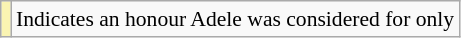<table class="wikitable" style="font-size:90%;">
<tr>
<td style="background-color:#faf4b2"></td>
<td>Indicates an honour Adele was considered for only</td>
</tr>
</table>
